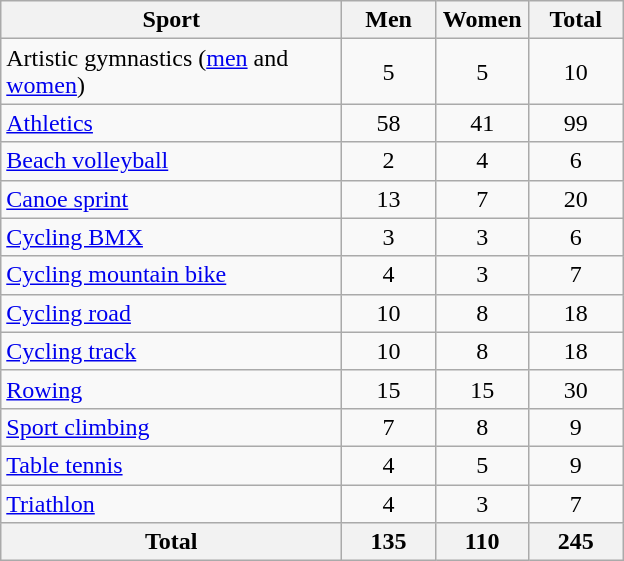<table class="wikitable sortable" style="text-align:center;">
<tr>
<th width=220>Sport</th>
<th width=55>Men</th>
<th width=55>Women</th>
<th width=55>Total</th>
</tr>
<tr>
<td align=left>Artistic gymnastics (<a href='#'>men</a> and <a href='#'>women</a>)</td>
<td>5</td>
<td>5</td>
<td>10</td>
</tr>
<tr>
<td align=left><a href='#'>Athletics</a></td>
<td>58</td>
<td>41</td>
<td>99</td>
</tr>
<tr>
<td align=left><a href='#'>Beach volleyball</a></td>
<td>2</td>
<td>4</td>
<td>6</td>
</tr>
<tr>
<td align=left><a href='#'>Canoe sprint</a></td>
<td>13</td>
<td>7</td>
<td>20</td>
</tr>
<tr>
<td align=left><a href='#'>Cycling BMX</a></td>
<td>3</td>
<td>3</td>
<td>6</td>
</tr>
<tr>
<td align=left><a href='#'>Cycling mountain bike</a></td>
<td>4</td>
<td>3</td>
<td>7</td>
</tr>
<tr>
<td align=left><a href='#'>Cycling road</a></td>
<td>10</td>
<td>8</td>
<td>18</td>
</tr>
<tr>
<td align=left><a href='#'>Cycling track</a></td>
<td>10</td>
<td>8</td>
<td>18</td>
</tr>
<tr>
<td align=left><a href='#'>Rowing</a></td>
<td>15</td>
<td>15</td>
<td>30</td>
</tr>
<tr>
<td align=left><a href='#'>Sport climbing</a></td>
<td>7</td>
<td>8</td>
<td>9</td>
</tr>
<tr>
<td align=left><a href='#'>Table tennis</a></td>
<td>4</td>
<td>5</td>
<td>9</td>
</tr>
<tr>
<td align=left><a href='#'>Triathlon</a></td>
<td>4</td>
<td>3</td>
<td>7</td>
</tr>
<tr>
<th align=left>Total</th>
<th>135</th>
<th>110</th>
<th>245</th>
</tr>
</table>
